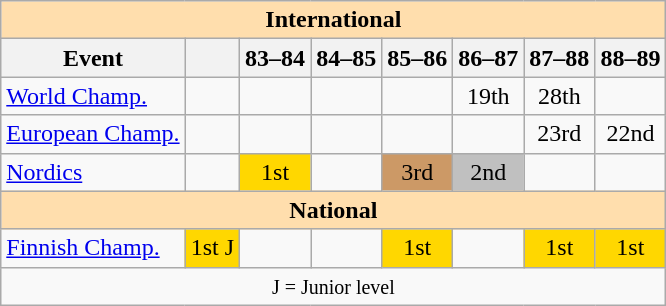<table class="wikitable" style="text-align:center">
<tr>
<th style="background-color: #ffdead; " colspan=8 align=center>International</th>
</tr>
<tr>
<th>Event</th>
<th></th>
<th>83–84</th>
<th>84–85</th>
<th>85–86</th>
<th>86–87</th>
<th>87–88</th>
<th>88–89</th>
</tr>
<tr>
<td align=left><a href='#'>World Champ.</a></td>
<td></td>
<td></td>
<td></td>
<td></td>
<td>19th</td>
<td>28th</td>
<td></td>
</tr>
<tr>
<td align=left><a href='#'>European Champ.</a></td>
<td></td>
<td></td>
<td></td>
<td></td>
<td></td>
<td>23rd</td>
<td>22nd</td>
</tr>
<tr>
<td align=left><a href='#'>Nordics</a></td>
<td></td>
<td bgcolor=gold>1st</td>
<td></td>
<td bgcolor=cc9966>3rd</td>
<td bgcolor=silver>2nd</td>
<td></td>
<td></td>
</tr>
<tr>
<th style="background-color: #ffdead; " colspan=8 align=center>National</th>
</tr>
<tr>
<td align=left><a href='#'>Finnish Champ.</a></td>
<td bgcolor=gold>1st J</td>
<td></td>
<td></td>
<td bgcolor=gold>1st</td>
<td></td>
<td bgcolor=gold>1st</td>
<td bgcolor=gold>1st</td>
</tr>
<tr>
<td colspan=8 align=center><small> J = Junior level </small></td>
</tr>
</table>
